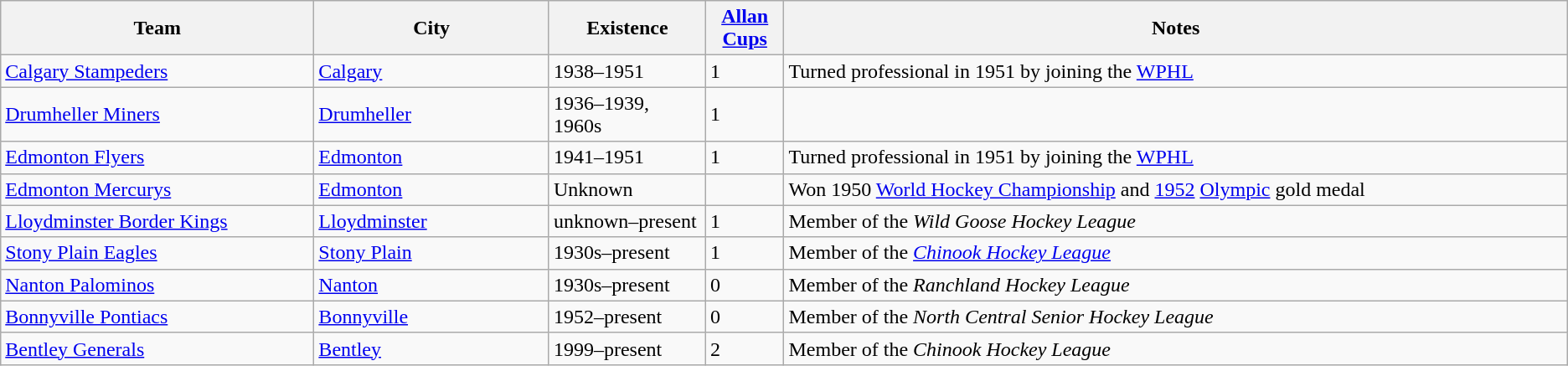<table class="wikitable">
<tr>
<th bgcolor="#DDDDFF" width="20%">Team</th>
<th bgcolor="#DDDDFF" width="15%">City</th>
<th bgcolor="#DDDDFF" width="10%">Existence</th>
<th bgcolor="#DDDDFF" width="5%"><a href='#'>Allan Cups</a></th>
<th bgcolor="#DDDDFF" width="50%">Notes</th>
</tr>
<tr>
<td><a href='#'>Calgary Stampeders</a></td>
<td><a href='#'>Calgary</a></td>
<td>1938–1951</td>
<td>1</td>
<td>Turned professional in 1951 by joining the <a href='#'>WPHL</a></td>
</tr>
<tr>
<td><a href='#'>Drumheller Miners</a></td>
<td><a href='#'>Drumheller</a></td>
<td>1936–1939, 1960s</td>
<td>1</td>
<td></td>
</tr>
<tr>
<td><a href='#'>Edmonton Flyers</a></td>
<td><a href='#'>Edmonton</a></td>
<td>1941–1951</td>
<td>1</td>
<td>Turned professional in 1951 by joining the <a href='#'>WPHL</a></td>
</tr>
<tr>
<td><a href='#'>Edmonton Mercurys</a></td>
<td><a href='#'>Edmonton</a></td>
<td>Unknown</td>
<td></td>
<td>Won 1950 <a href='#'>World Hockey Championship</a> and <a href='#'>1952</a> <a href='#'>Olympic</a> gold medal</td>
</tr>
<tr>
<td><a href='#'>Lloydminster Border Kings</a></td>
<td><a href='#'>Lloydminster</a></td>
<td>unknown–present</td>
<td>1</td>
<td>Member of the <em>Wild Goose Hockey League</em></td>
</tr>
<tr>
<td><a href='#'>Stony Plain Eagles</a></td>
<td><a href='#'>Stony Plain</a></td>
<td>1930s–present</td>
<td>1</td>
<td>Member of the <em><a href='#'>Chinook Hockey League</a></em></td>
</tr>
<tr>
<td><a href='#'>Nanton Palominos</a></td>
<td><a href='#'>Nanton</a></td>
<td>1930s–present</td>
<td>0</td>
<td>Member of the <em>Ranchland Hockey League</em></td>
</tr>
<tr>
<td><a href='#'>Bonnyville Pontiacs</a></td>
<td><a href='#'>Bonnyville</a></td>
<td>1952–present</td>
<td>0</td>
<td>Member of the <em>North Central Senior Hockey League</em></td>
</tr>
<tr>
<td><a href='#'>Bentley Generals</a></td>
<td><a href='#'>Bentley</a></td>
<td>1999–present</td>
<td>2</td>
<td>Member of the <em>Chinook Hockey League</em></td>
</tr>
</table>
